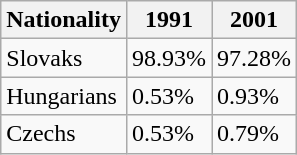<table class="wikitable" align="center">
<tr>
<th>Nationality</th>
<th>1991</th>
<th>2001</th>
</tr>
<tr>
<td>Slovaks</td>
<td>98.93%</td>
<td>97.28%</td>
</tr>
<tr>
<td>Hungarians</td>
<td>0.53%</td>
<td>0.93%</td>
</tr>
<tr>
<td>Czechs</td>
<td>0.53%</td>
<td>0.79%</td>
</tr>
</table>
